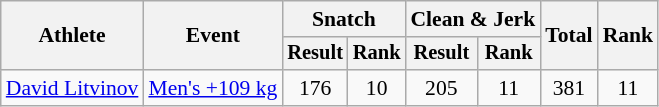<table class="wikitable" style="font-size:90%">
<tr>
<th rowspan=2>Athlete</th>
<th rowspan=2>Event</th>
<th colspan=2>Snatch</th>
<th colspan=2>Clean & Jerk</th>
<th rowspan=2>Total</th>
<th rowspan=2>Rank</th>
</tr>
<tr style="font-size:95%">
<th>Result</th>
<th>Rank</th>
<th>Result</th>
<th>Rank</th>
</tr>
<tr align=center>
<td align=left><a href='#'>David Litvinov</a></td>
<td align=left><a href='#'>Men's +109 kg</a></td>
<td>176</td>
<td>10</td>
<td>205</td>
<td>11</td>
<td>381</td>
<td>11</td>
</tr>
</table>
